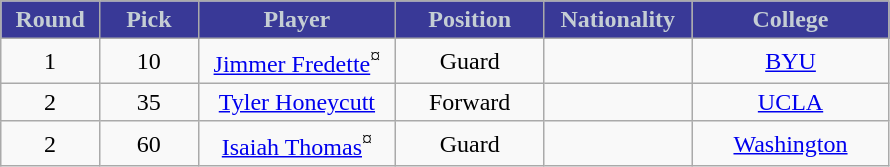<table class="wikitable sortable sortable">
<tr>
<th style="background:#393997; color:#c5ced4" width="10%">Round</th>
<th style="background:#393997; color:#c5ced4" width="10%">Pick</th>
<th style="background:#393997; color:#c5ced4" width="20%">Player</th>
<th style="background:#393997; color:#c5ced4" width="15%">Position</th>
<th style="background:#393997; color:#c5ced4" width="15%">Nationality</th>
<th style="background:#393997; color:#c5ced4" width="20%">College</th>
</tr>
<tr style="text-align: center">
<td>1</td>
<td>10</td>
<td><a href='#'>Jimmer Fredette</a><sup>¤</sup></td>
<td>Guard</td>
<td></td>
<td><a href='#'>BYU</a></td>
</tr>
<tr style="text-align: center">
<td>2</td>
<td>35</td>
<td><a href='#'>Tyler Honeycutt</a></td>
<td>Forward</td>
<td></td>
<td><a href='#'>UCLA</a></td>
</tr>
<tr style="text-align: center">
<td>2</td>
<td>60</td>
<td><a href='#'>Isaiah Thomas</a><sup>¤</sup></td>
<td>Guard</td>
<td></td>
<td><a href='#'>Washington</a></td>
</tr>
</table>
